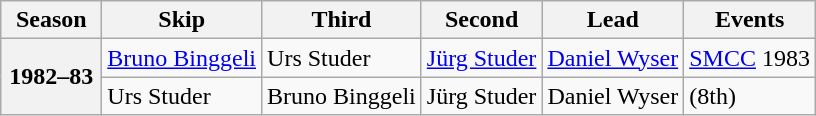<table class="wikitable">
<tr>
<th scope="col" width=60>Season</th>
<th scope="col">Skip</th>
<th scope="col">Third</th>
<th scope="col">Second</th>
<th scope="col">Lead</th>
<th scope="col">Events</th>
</tr>
<tr>
<th scope="row" rowspan="2">1982–83</th>
<td><a href='#'>Bruno Binggeli</a></td>
<td>Urs Studer</td>
<td><a href='#'>Jürg Studer</a></td>
<td><a href='#'>Daniel Wyser</a></td>
<td><a href='#'>SMCC</a> 1983 </td>
</tr>
<tr>
<td>Urs Studer</td>
<td>Bruno Binggeli</td>
<td>Jürg Studer</td>
<td>Daniel Wyser</td>
<td> (8th)</td>
</tr>
</table>
